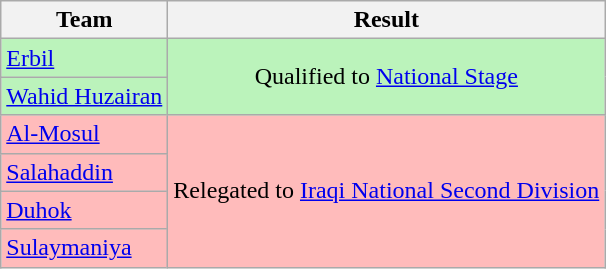<table class="wikitable" style="text-align: center;">
<tr>
<th>Team</th>
<th>Result</th>
</tr>
<tr>
<td style="background:#BBF3BB; text-align: left"><a href='#'>Erbil</a></td>
<td style="background:#BBF3BB;" rowspan=2>Qualified to <a href='#'>National Stage</a></td>
</tr>
<tr>
<td style="background:#BBF3BB; text-align: left"><a href='#'>Wahid Huzairan</a></td>
</tr>
<tr>
<td style="background:#FFBBBB; text-align: left"><a href='#'>Al-Mosul</a></td>
<td style="background:#FFBBBB;" rowspan=4>Relegated to <a href='#'>Iraqi National Second Division</a></td>
</tr>
<tr>
<td style="background:#FFBBBB; text-align: left"><a href='#'>Salahaddin</a></td>
</tr>
<tr>
<td style="background:#FFBBBB; text-align: left"><a href='#'>Duhok</a></td>
</tr>
<tr>
<td style="background:#FFBBBB; text-align: left"><a href='#'>Sulaymaniya</a></td>
</tr>
</table>
